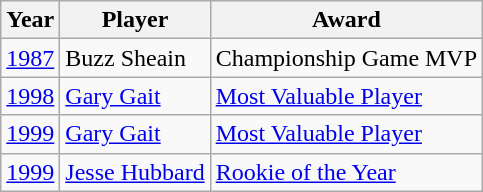<table class="wikitable">
<tr>
<th>Year</th>
<th>Player</th>
<th>Award</th>
</tr>
<tr>
<td><a href='#'>1987</a></td>
<td>Buzz Sheain</td>
<td>Championship Game MVP</td>
</tr>
<tr>
<td><a href='#'>1998</a></td>
<td><a href='#'>Gary Gait</a></td>
<td><a href='#'>Most Valuable Player</a></td>
</tr>
<tr>
<td><a href='#'>1999</a></td>
<td><a href='#'>Gary Gait</a></td>
<td><a href='#'>Most Valuable Player</a></td>
</tr>
<tr>
<td><a href='#'>1999</a></td>
<td><a href='#'>Jesse Hubbard</a></td>
<td><a href='#'>Rookie of the Year</a></td>
</tr>
</table>
